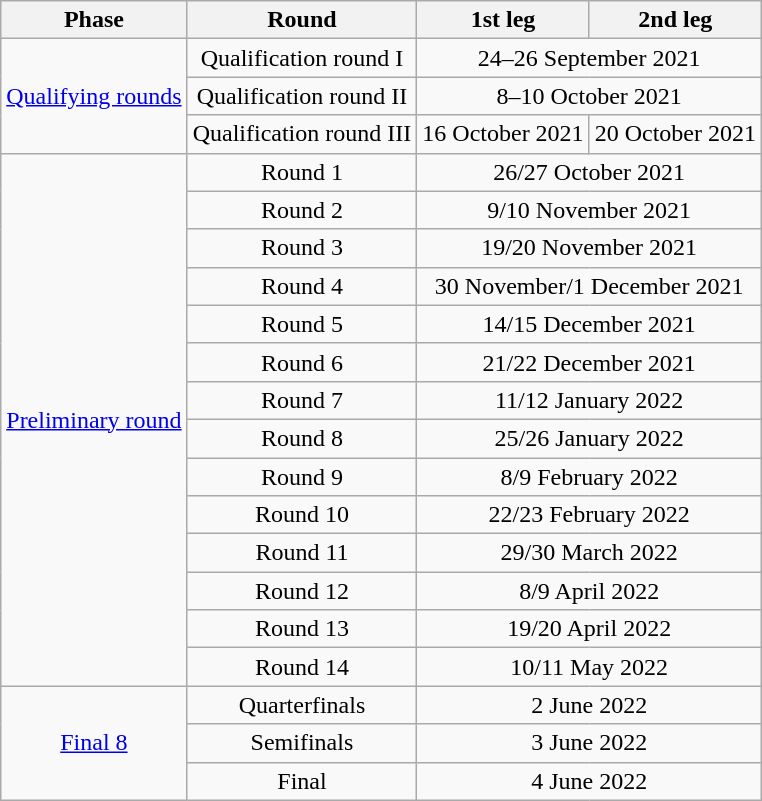<table class="wikitable" style="text-align:center">
<tr>
<th>Phase</th>
<th>Round</th>
<th>1st leg</th>
<th>2nd leg</th>
</tr>
<tr>
<td rowspan=3><a href='#'>Qualifying rounds</a></td>
<td>Qualification round I</td>
<td colspan=2>24–26 September 2021</td>
</tr>
<tr>
<td>Qualification round II</td>
<td colspan=2>8–10 October 2021</td>
</tr>
<tr>
<td>Qualification round III</td>
<td>16 October 2021</td>
<td>20 October 2021</td>
</tr>
<tr>
<td rowspan=14><a href='#'>Preliminary round</a></td>
<td>Round 1</td>
<td colspan=2>26/27 October 2021</td>
</tr>
<tr>
<td>Round 2</td>
<td colspan=2>9/10 November 2021</td>
</tr>
<tr>
<td>Round 3</td>
<td colspan=2>19/20 November 2021</td>
</tr>
<tr>
<td>Round 4</td>
<td colspan=2>30 November/1 December 2021</td>
</tr>
<tr>
<td>Round 5</td>
<td colspan=2>14/15 December 2021</td>
</tr>
<tr>
<td>Round 6</td>
<td colspan=2>21/22 December 2021</td>
</tr>
<tr>
<td>Round 7</td>
<td colspan=2>11/12 January 2022</td>
</tr>
<tr>
<td>Round 8</td>
<td colspan=2>25/26 January 2022</td>
</tr>
<tr>
<td>Round 9</td>
<td colspan=2>8/9 February 2022</td>
</tr>
<tr>
<td>Round 10</td>
<td colspan=2>22/23 February 2022</td>
</tr>
<tr>
<td>Round 11</td>
<td colspan=2>29/30 March 2022</td>
</tr>
<tr>
<td>Round 12</td>
<td colspan=2>8/9 April 2022</td>
</tr>
<tr>
<td>Round 13</td>
<td colspan=2>19/20 April 2022</td>
</tr>
<tr>
<td>Round 14</td>
<td colspan=2>10/11 May 2022</td>
</tr>
<tr>
<td rowspan=3><a href='#'>Final 8</a></td>
<td>Quarterfinals</td>
<td colspan=2>2 June 2022</td>
</tr>
<tr>
<td>Semifinals</td>
<td colspan=2>3 June 2022</td>
</tr>
<tr>
<td>Final</td>
<td colspan=2>4 June 2022</td>
</tr>
</table>
